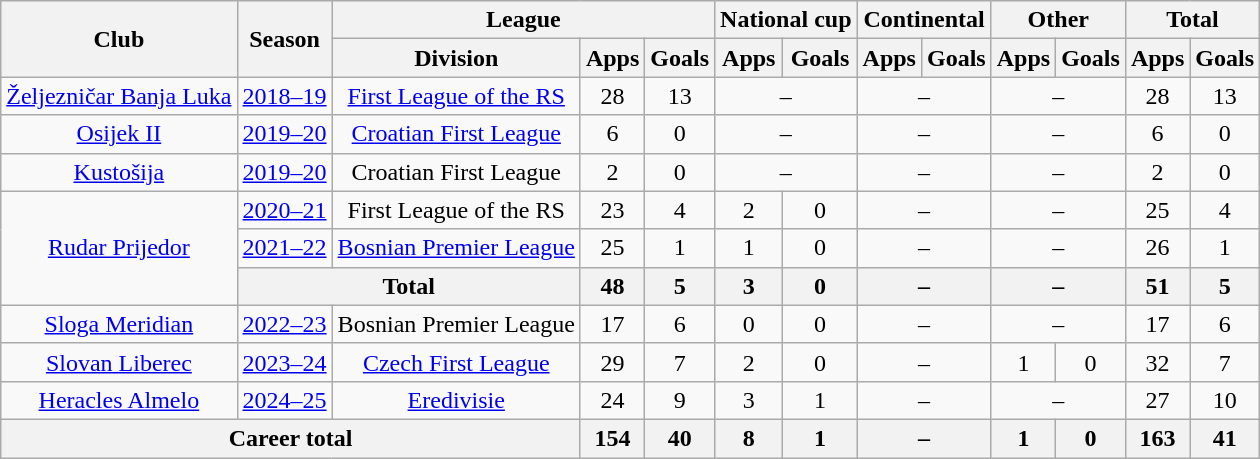<table class="wikitable" style="text-align:center">
<tr>
<th rowspan=2>Club</th>
<th rowspan=2>Season</th>
<th colspan=3>League</th>
<th colspan=2>National cup</th>
<th colspan=2>Continental</th>
<th colspan=2>Other</th>
<th colspan=2>Total</th>
</tr>
<tr>
<th>Division</th>
<th>Apps</th>
<th>Goals</th>
<th>Apps</th>
<th>Goals</th>
<th>Apps</th>
<th>Goals</th>
<th>Apps</th>
<th>Goals</th>
<th>Apps</th>
<th>Goals</th>
</tr>
<tr>
<td><a href='#'>Željezničar Banja Luka</a></td>
<td><a href='#'>2018–19</a></td>
<td><a href='#'>First League of the RS</a></td>
<td>28</td>
<td>13</td>
<td colspan=2>–</td>
<td colspan=2>–</td>
<td colspan=2>–</td>
<td>28</td>
<td>13</td>
</tr>
<tr>
<td><a href='#'>Osijek II</a></td>
<td><a href='#'>2019–20</a></td>
<td><a href='#'>Croatian First League</a></td>
<td>6</td>
<td>0</td>
<td colspan=2>–</td>
<td colspan=2>–</td>
<td colspan=2>–</td>
<td>6</td>
<td>0</td>
</tr>
<tr>
<td><a href='#'>Kustošija</a></td>
<td><a href='#'>2019–20</a></td>
<td>Croatian First League</td>
<td>2</td>
<td>0</td>
<td colspan=2>–</td>
<td colspan=2>–</td>
<td colspan=2>–</td>
<td>2</td>
<td>0</td>
</tr>
<tr>
<td rowspan=3><a href='#'>Rudar Prijedor</a></td>
<td><a href='#'>2020–21</a></td>
<td>First League of the RS</td>
<td>23</td>
<td>4</td>
<td>2</td>
<td>0</td>
<td colspan=2>–</td>
<td colspan=2>–</td>
<td>25</td>
<td>4</td>
</tr>
<tr>
<td><a href='#'>2021–22</a></td>
<td><a href='#'>Bosnian Premier League</a></td>
<td>25</td>
<td>1</td>
<td>1</td>
<td>0</td>
<td colspan=2>–</td>
<td colspan=2>–</td>
<td>26</td>
<td>1</td>
</tr>
<tr>
<th colspan=2>Total</th>
<th>48</th>
<th>5</th>
<th>3</th>
<th>0</th>
<th colspan=2>–</th>
<th colspan=2>–</th>
<th>51</th>
<th>5</th>
</tr>
<tr>
<td><a href='#'>Sloga Meridian</a></td>
<td><a href='#'>2022–23</a></td>
<td>Bosnian Premier League</td>
<td>17</td>
<td>6</td>
<td>0</td>
<td>0</td>
<td colspan=2>–</td>
<td colspan=2>–</td>
<td>17</td>
<td>6</td>
</tr>
<tr>
<td><a href='#'>Slovan Liberec</a></td>
<td><a href='#'>2023–24</a></td>
<td><a href='#'>Czech First League</a></td>
<td>29</td>
<td>7</td>
<td>2</td>
<td>0</td>
<td colspan=2>–</td>
<td>1</td>
<td>0</td>
<td>32</td>
<td>7</td>
</tr>
<tr>
<td><a href='#'>Heracles Almelo</a></td>
<td><a href='#'>2024–25</a></td>
<td><a href='#'>Eredivisie</a></td>
<td>24</td>
<td>9</td>
<td>3</td>
<td>1</td>
<td colspan=2>–</td>
<td colspan=2>–</td>
<td>27</td>
<td>10</td>
</tr>
<tr>
<th colspan=3>Career total</th>
<th>154</th>
<th>40</th>
<th>8</th>
<th>1</th>
<th colspan=2>–</th>
<th>1</th>
<th>0</th>
<th>163</th>
<th>41</th>
</tr>
</table>
